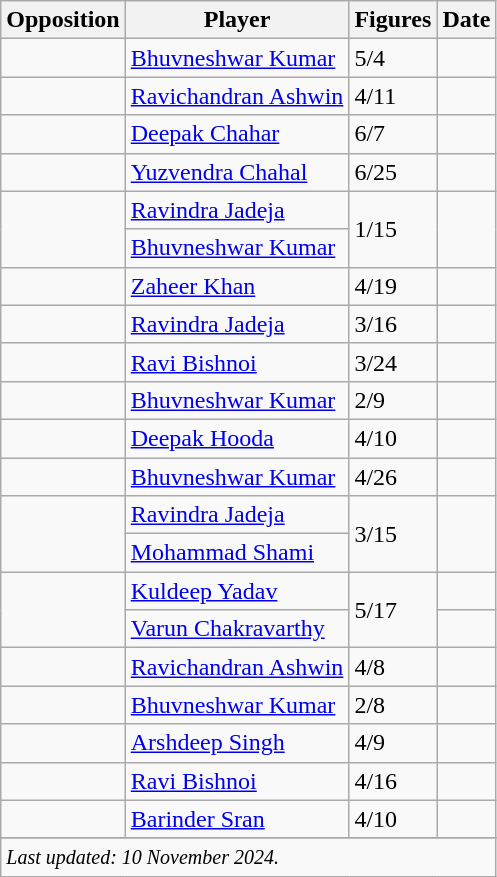<table class="wikitable sortable">
<tr>
<th>Opposition</th>
<th>Player</th>
<th>Figures</th>
<th>Date</th>
</tr>
<tr>
<td></td>
<td><a href='#'>Bhuvneshwar Kumar</a></td>
<td>5/4</td>
<td></td>
</tr>
<tr>
<td></td>
<td><a href='#'>Ravichandran Ashwin</a></td>
<td>4/11</td>
<td> </td>
</tr>
<tr>
<td></td>
<td><a href='#'>Deepak Chahar</a></td>
<td>6/7</td>
<td></td>
</tr>
<tr>
<td></td>
<td><a href='#'>Yuzvendra Chahal</a></td>
<td>6/25</td>
<td></td>
</tr>
<tr>
<td rowspan=2></td>
<td><a href='#'>Ravindra Jadeja</a></td>
<td rowspan=2>1/15</td>
<td rowspan=2></td>
</tr>
<tr>
<td><a href='#'>Bhuvneshwar Kumar</a></td>
</tr>
<tr>
<td></td>
<td><a href='#'>Zaheer Khan</a></td>
<td>4/19</td>
<td> </td>
</tr>
<tr>
<td></td>
<td><a href='#'>Ravindra Jadeja</a></td>
<td>3/16</td>
<td></td>
</tr>
<tr>
<td></td>
<td><a href='#'>Ravi Bishnoi</a></td>
<td>3/24</td>
<td></td>
</tr>
<tr>
<td></td>
<td><a href='#'>Bhuvneshwar Kumar</a></td>
<td>2/9</td>
<td></td>
</tr>
<tr>
<td></td>
<td><a href='#'>Deepak Hooda</a></td>
<td>4/10</td>
<td></td>
</tr>
<tr>
<td></td>
<td><a href='#'>Bhuvneshwar Kumar</a></td>
<td>4/26</td>
<td></td>
</tr>
<tr>
<td rowspan=2></td>
<td><a href='#'>Ravindra Jadeja</a></td>
<td rowspan=2>3/15</td>
<td rowspan=2></td>
</tr>
<tr>
<td><a href='#'>Mohammad Shami</a></td>
</tr>
<tr>
<td rowspan=2></td>
<td><a href='#'>Kuldeep Yadav</a></td>
<td rowspan=2>5/17</td>
<td></td>
</tr>
<tr>
<td><a href='#'>Varun Chakravarthy</a></td>
<td></td>
</tr>
<tr>
<td></td>
<td><a href='#'>Ravichandran Ashwin</a></td>
<td>4/8</td>
<td></td>
</tr>
<tr>
<td></td>
<td><a href='#'>Bhuvneshwar Kumar</a></td>
<td>2/8</td>
<td> </td>
</tr>
<tr>
<td></td>
<td><a href='#'>Arshdeep Singh</a></td>
<td>4/9</td>
<td></td>
</tr>
<tr>
<td></td>
<td><a href='#'>Ravi Bishnoi</a></td>
<td>4/16</td>
<td></td>
</tr>
<tr>
<td></td>
<td><a href='#'>Barinder Sran</a></td>
<td>4/10</td>
<td></td>
</tr>
<tr>
</tr>
<tr class=sortbottom>
<td colspan=5><small><em>Last updated: 10 November 2024.</em></small></td>
</tr>
</table>
